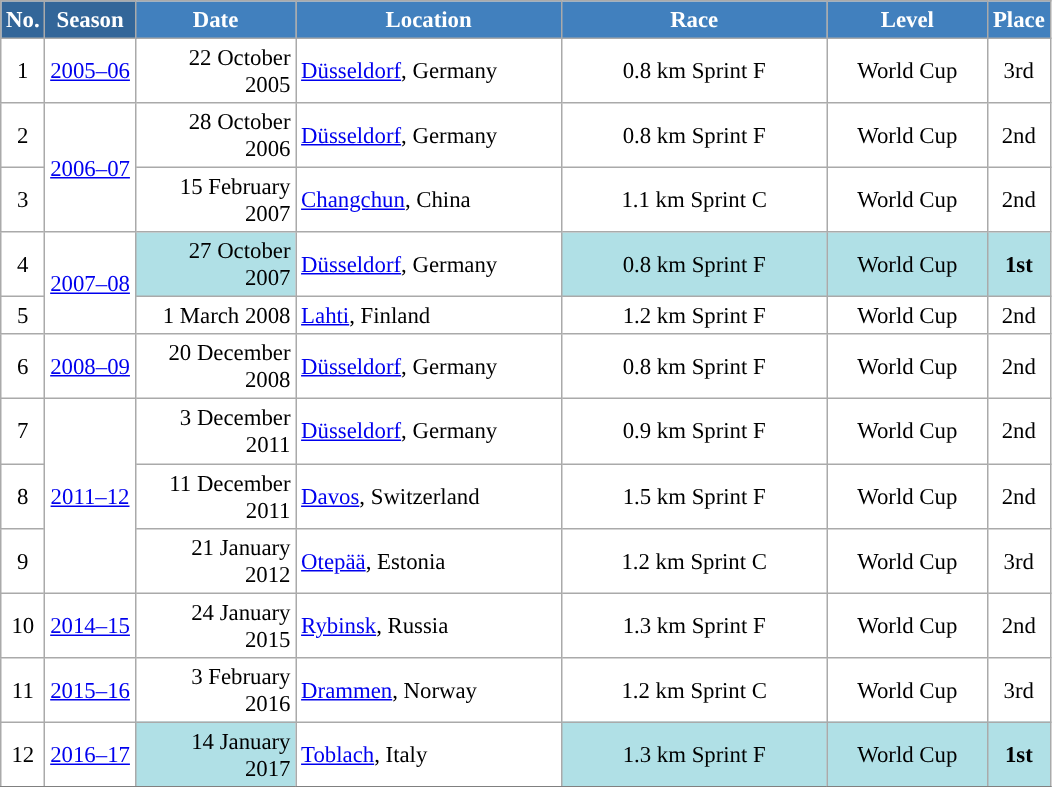<table class="wikitable sortable" style="font-size:95%; text-align:center; border:grey solid 1px; border-collapse:collapse; background:#ffffff;">
<tr style="background:#efefef;">
<th style="background-color:#369; color:white;">No.</th>
<th style="background-color:#369; color:white;">Season</th>
<th style="background-color:#4180be; color:white; width:100px;">Date</th>
<th style="background-color:#4180be; color:white; width:170px;">Location</th>
<th style="background-color:#4180be; color:white; width:170px;">Race</th>
<th style="background-color:#4180be; color:white; width:100px;">Level</th>
<th style="background-color:#4180be; color:white;">Place</th>
</tr>
<tr>
<td align=center>1</td>
<td rowspan=1 align=center><a href='#'>2005–06</a></td>
<td align=right>22 October 2005</td>
<td align=left> <a href='#'>Düsseldorf</a>, Germany</td>
<td>0.8 km Sprint F</td>
<td>World Cup</td>
<td>3rd</td>
</tr>
<tr>
<td align=center>2</td>
<td rowspan=2 align=center><a href='#'>2006–07</a></td>
<td align=right>28 October 2006</td>
<td align=left> <a href='#'>Düsseldorf</a>, Germany</td>
<td>0.8 km Sprint F</td>
<td>World Cup</td>
<td>2nd</td>
</tr>
<tr>
<td align=center>3</td>
<td align=right>15 February 2007</td>
<td align=left> <a href='#'>Changchun</a>, China</td>
<td>1.1 km Sprint C</td>
<td>World Cup</td>
<td>2nd</td>
</tr>
<tr>
<td align=center>4</td>
<td rowspan=2 align=center><a href='#'>2007–08</a></td>
<td bgcolor="#BOEOE6" align=right>27 October 2007</td>
<td align=left> <a href='#'>Düsseldorf</a>, Germany</td>
<td bgcolor="#BOEOE6">0.8 km Sprint F</td>
<td bgcolor="#BOEOE6">World Cup</td>
<td bgcolor="#BOEOE6"><strong>1st</strong></td>
</tr>
<tr>
<td align=center>5</td>
<td align=right>1 March 2008</td>
<td align=left> <a href='#'>Lahti</a>, Finland</td>
<td>1.2 km Sprint F</td>
<td>World Cup</td>
<td>2nd</td>
</tr>
<tr>
<td align=center>6</td>
<td rowspan=1 align=center><a href='#'>2008–09</a></td>
<td align=right>20 December 2008</td>
<td align=left> <a href='#'>Düsseldorf</a>, Germany</td>
<td>0.8 km Sprint F</td>
<td>World Cup</td>
<td>2nd</td>
</tr>
<tr>
<td align=center>7</td>
<td rowspan=3 align=center><a href='#'>2011–12</a></td>
<td align=right>3 December 2011</td>
<td align=left> <a href='#'>Düsseldorf</a>, Germany</td>
<td>0.9 km Sprint F</td>
<td>World Cup</td>
<td>2nd</td>
</tr>
<tr>
<td align=center>8</td>
<td align=right>11 December 2011</td>
<td align=left> <a href='#'>Davos</a>, Switzerland</td>
<td>1.5 km Sprint F</td>
<td>World Cup</td>
<td>2nd</td>
</tr>
<tr>
<td align=center>9</td>
<td align=right>21 January 2012</td>
<td align=left> <a href='#'>Otepää</a>, Estonia</td>
<td>1.2 km Sprint C</td>
<td>World Cup</td>
<td>3rd</td>
</tr>
<tr>
<td align=center>10</td>
<td rowspan=1 align=center><a href='#'>2014–15</a></td>
<td align=right>24 January 2015</td>
<td align=left> <a href='#'>Rybinsk</a>, Russia</td>
<td>1.3 km Sprint F</td>
<td>World Cup</td>
<td>2nd</td>
</tr>
<tr>
<td align=center>11</td>
<td rowspan=1 align=center><a href='#'>2015–16</a></td>
<td align=right>3 February 2016</td>
<td align=left> <a href='#'>Drammen</a>, Norway</td>
<td>1.2 km Sprint C</td>
<td>World Cup</td>
<td>3rd</td>
</tr>
<tr>
<td align=center>12</td>
<td rowspan=1 align=center><a href='#'>2016–17</a></td>
<td bgcolor="#BOEOE6" align=right>14 January 2017</td>
<td align=left> <a href='#'>Toblach</a>, Italy</td>
<td bgcolor="#BOEOE6">1.3 km Sprint F</td>
<td bgcolor="#BOEOE6">World Cup</td>
<td bgcolor="#BOEOE6"><strong>1st</strong></td>
</tr>
<tr>
</tr>
</table>
